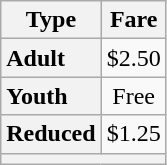<table class="wikitable sortable plainrowheaders" style="float:left;text-align:center;margin:1em">
<tr>
<th>Type</th>
<th>Fare</th>
</tr>
<tr>
<th scope="row" style="text-align:left;">Adult</th>
<td>$2.50</td>
</tr>
<tr>
<th scope="row" style="text-align:left;">Youth</th>
<td>Free</td>
</tr>
<tr>
<th scope="row" style="text-align:left;">Reduced</th>
<td>$1.25</td>
</tr>
<tr>
<th scope=row colspan=2><em></em></th>
</tr>
</table>
